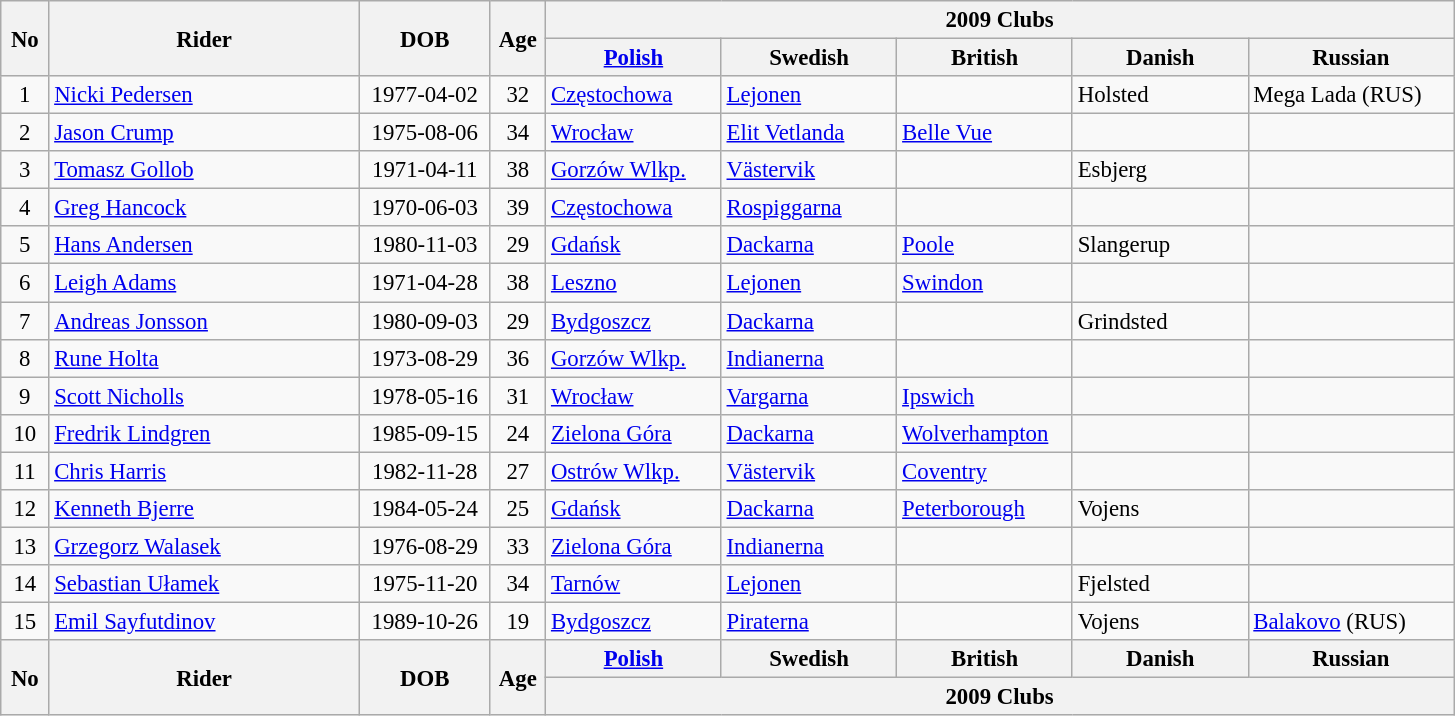<table class=wikitable style="font-size: 95%;">
<tr>
<th width=25px  rowspan=2>No</th>
<th width=200px rowspan=2>Rider</th>
<th width=80px  rowspan=2>DOB</th>
<th width=30px rowspan=2>Age</th>
<th colspan=5>2009 Clubs</th>
</tr>
<tr>
<th width=110px> <a href='#'>Polish</a></th>
<th width=110px> Swedish</th>
<th width=110px> British</th>
<th width=110px> Danish</th>
<th width=130px> Russian</th>
</tr>
<tr>
<td align=center>1</td>
<td> <a href='#'>Nicki Pedersen</a></td>
<td align=center>1977-04-02</td>
<td align=center>32</td>
<td><a href='#'>Częstochowa</a></td>
<td><a href='#'>Lejonen</a></td>
<td></td>
<td>Holsted</td>
<td>Mega Lada (RUS)</td>
</tr>
<tr>
<td align=center>2</td>
<td> <a href='#'>Jason Crump</a></td>
<td align=center>1975-08-06</td>
<td align=center>34</td>
<td><a href='#'>Wrocław</a></td>
<td><a href='#'>Elit Vetlanda</a></td>
<td><a href='#'>Belle Vue</a></td>
<td></td>
<td></td>
</tr>
<tr>
<td align=center>3</td>
<td> <a href='#'>Tomasz Gollob</a></td>
<td align=center>1971-04-11</td>
<td align=center>38</td>
<td><a href='#'>Gorzów Wlkp.</a></td>
<td><a href='#'>Västervik</a></td>
<td></td>
<td>Esbjerg</td>
<td></td>
</tr>
<tr>
<td align=center>4</td>
<td> <a href='#'>Greg Hancock</a></td>
<td align=center>1970-06-03</td>
<td align=center>39</td>
<td><a href='#'>Częstochowa</a></td>
<td><a href='#'>Rospiggarna</a></td>
<td></td>
<td></td>
<td></td>
</tr>
<tr>
<td align=center>5</td>
<td> <a href='#'>Hans Andersen</a></td>
<td align=center>1980-11-03</td>
<td align=center>29</td>
<td><a href='#'>Gdańsk</a></td>
<td><a href='#'>Dackarna</a></td>
<td><a href='#'>Poole</a></td>
<td>Slangerup</td>
<td></td>
</tr>
<tr>
<td align=center>6</td>
<td> <a href='#'>Leigh Adams</a></td>
<td align=center>1971-04-28</td>
<td align=center>38</td>
<td><a href='#'>Leszno</a></td>
<td><a href='#'>Lejonen</a></td>
<td><a href='#'>Swindon</a></td>
<td></td>
<td></td>
</tr>
<tr>
<td align=center>7</td>
<td> <a href='#'>Andreas Jonsson</a></td>
<td align=center>1980-09-03</td>
<td align=center>29</td>
<td><a href='#'>Bydgoszcz</a></td>
<td><a href='#'>Dackarna</a></td>
<td></td>
<td>Grindsted</td>
<td></td>
</tr>
<tr>
<td align=center>8</td>
<td> <a href='#'>Rune Holta</a></td>
<td align=center>1973-08-29</td>
<td align=center>36</td>
<td><a href='#'>Gorzów Wlkp.</a></td>
<td><a href='#'>Indianerna</a></td>
<td></td>
<td></td>
<td></td>
</tr>
<tr>
<td align=center>9</td>
<td> <a href='#'>Scott Nicholls</a></td>
<td align=center>1978-05-16</td>
<td align=center>31</td>
<td><a href='#'>Wrocław</a></td>
<td><a href='#'>Vargarna</a></td>
<td><a href='#'>Ipswich</a></td>
<td></td>
<td></td>
</tr>
<tr>
<td align=center>10</td>
<td> <a href='#'>Fredrik Lindgren</a></td>
<td align=center>1985-09-15</td>
<td align=center>24</td>
<td><a href='#'>Zielona Góra</a></td>
<td><a href='#'>Dackarna</a></td>
<td><a href='#'>Wolverhampton</a></td>
<td></td>
<td></td>
</tr>
<tr>
<td align=center>11</td>
<td> <a href='#'>Chris Harris</a></td>
<td align=center>1982-11-28</td>
<td align=center>27</td>
<td><a href='#'>Ostrów Wlkp.</a></td>
<td><a href='#'>Västervik</a></td>
<td><a href='#'>Coventry</a></td>
<td></td>
<td></td>
</tr>
<tr>
<td align=center>12</td>
<td> <a href='#'>Kenneth Bjerre</a></td>
<td align=center>1984-05-24</td>
<td align=center>25</td>
<td><a href='#'>Gdańsk</a></td>
<td><a href='#'>Dackarna</a></td>
<td><a href='#'>Peterborough</a></td>
<td>Vojens</td>
<td></td>
</tr>
<tr>
<td align=center>13</td>
<td> <a href='#'>Grzegorz Walasek</a></td>
<td align=center>1976-08-29</td>
<td align=center>33</td>
<td><a href='#'>Zielona Góra</a></td>
<td><a href='#'>Indianerna</a></td>
<td></td>
<td></td>
<td></td>
</tr>
<tr>
<td align=center>14</td>
<td> <a href='#'>Sebastian Ułamek</a></td>
<td align=center>1975-11-20</td>
<td align=center>34</td>
<td><a href='#'>Tarnów</a></td>
<td><a href='#'>Lejonen</a></td>
<td></td>
<td>Fjelsted</td>
<td></td>
</tr>
<tr>
<td align=center>15</td>
<td> <a href='#'>Emil Sayfutdinov</a></td>
<td align=center>1989-10-26</td>
<td align=center>19</td>
<td><a href='#'>Bydgoszcz</a></td>
<td><a href='#'>Piraterna</a></td>
<td></td>
<td>Vojens</td>
<td><a href='#'>Balakovo</a> (RUS)</td>
</tr>
<tr>
<th rowspan=2>No</th>
<th rowspan=2>Rider</th>
<th rowspan=2>DOB</th>
<th rowspan=2>Age</th>
<th> <a href='#'>Polish</a></th>
<th> Swedish</th>
<th> British</th>
<th> Danish</th>
<th> Russian</th>
</tr>
<tr>
<th colspan=5>2009 Clubs</th>
</tr>
</table>
